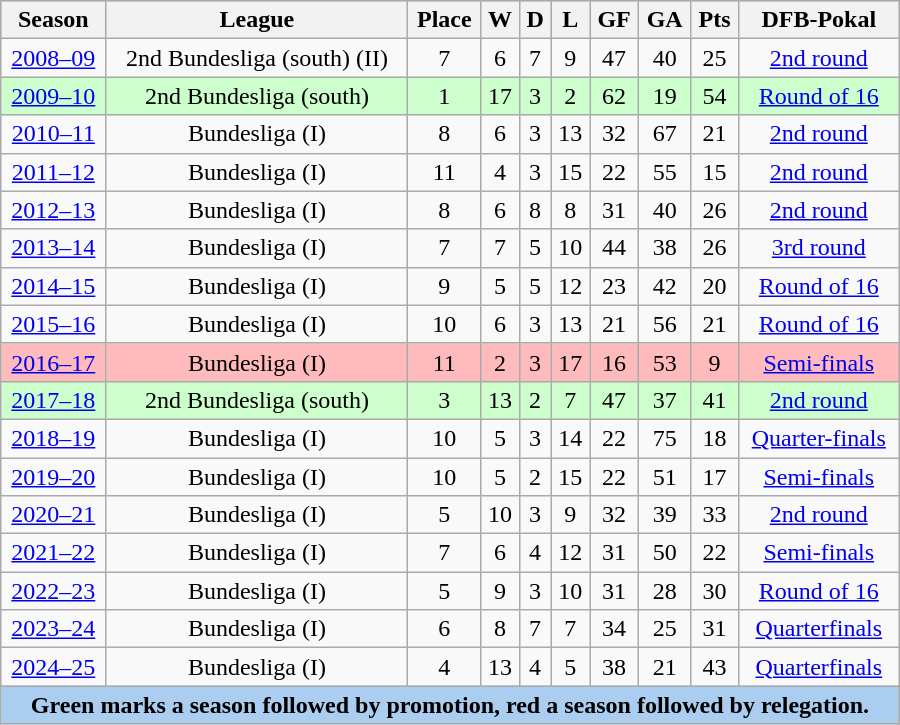<table width = "600px" class="wikitable">
<tr style="background-color:#ABCDEF">
<th>Season</th>
<th>League</th>
<th>Place</th>
<th>W</th>
<th>D</th>
<th>L</th>
<th>GF</th>
<th>GA</th>
<th>Pts</th>
<th>DFB-Pokal</th>
</tr>
<tr align="center">
<td><a href='#'>2008–09</a></td>
<td>2nd Bundesliga (south) (II)</td>
<td>7</td>
<td>6</td>
<td>7</td>
<td>9</td>
<td>47</td>
<td>40</td>
<td>25</td>
<td><a href='#'>2nd round</a></td>
</tr>
<tr align="center" style="background:#ccffcc;">
<td><a href='#'>2009–10</a></td>
<td>2nd Bundesliga (south)</td>
<td>1</td>
<td>17</td>
<td>3</td>
<td>2</td>
<td>62</td>
<td>19</td>
<td>54</td>
<td><a href='#'>Round of 16</a></td>
</tr>
<tr align="center">
<td><a href='#'>2010–11</a></td>
<td>Bundesliga (I)</td>
<td>8</td>
<td>6</td>
<td>3</td>
<td>13</td>
<td>32</td>
<td>67</td>
<td>21</td>
<td><a href='#'>2nd round</a></td>
</tr>
<tr align="center">
<td><a href='#'>2011–12</a></td>
<td>Bundesliga (I)</td>
<td>11</td>
<td>4</td>
<td>3</td>
<td>15</td>
<td>22</td>
<td>55</td>
<td>15</td>
<td><a href='#'>2nd round</a></td>
</tr>
<tr align="center">
<td><a href='#'>2012–13</a></td>
<td>Bundesliga (I)</td>
<td>8</td>
<td>6</td>
<td>8</td>
<td>8</td>
<td>31</td>
<td>40</td>
<td>26</td>
<td><a href='#'>2nd round</a></td>
</tr>
<tr align="center">
<td><a href='#'>2013–14</a></td>
<td>Bundesliga (I)</td>
<td>7</td>
<td>7</td>
<td>5</td>
<td>10</td>
<td>44</td>
<td>38</td>
<td>26</td>
<td><a href='#'>3rd round</a></td>
</tr>
<tr align="center">
<td><a href='#'>2014–15</a></td>
<td>Bundesliga (I)</td>
<td>9</td>
<td>5</td>
<td>5</td>
<td>12</td>
<td>23</td>
<td>42</td>
<td>20</td>
<td><a href='#'>Round of 16</a></td>
</tr>
<tr align="center">
<td><a href='#'>2015–16</a></td>
<td>Bundesliga (I)</td>
<td>10</td>
<td>6</td>
<td>3</td>
<td>13</td>
<td>21</td>
<td>56</td>
<td>21</td>
<td><a href='#'>Round of 16</a></td>
</tr>
<tr align="center" style="background:#ffbbbb;">
<td><a href='#'>2016–17</a></td>
<td>Bundesliga (I)</td>
<td>11</td>
<td>2</td>
<td>3</td>
<td>17</td>
<td>16</td>
<td>53</td>
<td>9</td>
<td><a href='#'>Semi-finals</a></td>
</tr>
<tr align="center" style="background:#ccffcc;">
<td><a href='#'>2017–18</a></td>
<td>2nd Bundesliga (south)</td>
<td>3</td>
<td>13</td>
<td>2</td>
<td>7</td>
<td>47</td>
<td>37</td>
<td>41</td>
<td><a href='#'>2nd round</a></td>
</tr>
<tr align="center">
<td><a href='#'>2018–19</a></td>
<td>Bundesliga (I)</td>
<td>10</td>
<td>5</td>
<td>3</td>
<td>14</td>
<td>22</td>
<td>75</td>
<td>18</td>
<td><a href='#'>Quarter-finals</a></td>
</tr>
<tr align="center">
<td><a href='#'>2019–20</a></td>
<td>Bundesliga (I)</td>
<td>10</td>
<td>5</td>
<td>2</td>
<td>15</td>
<td>22</td>
<td>51</td>
<td>17</td>
<td><a href='#'>Semi-finals</a></td>
</tr>
<tr align="center">
<td><a href='#'>2020–21</a></td>
<td>Bundesliga (I)</td>
<td>5</td>
<td>10</td>
<td>3</td>
<td>9</td>
<td>32</td>
<td>39</td>
<td>33</td>
<td><a href='#'>2nd round</a></td>
</tr>
<tr align="center">
<td><a href='#'>2021–22</a></td>
<td>Bundesliga (I)</td>
<td>7</td>
<td>6</td>
<td>4</td>
<td>12</td>
<td>31</td>
<td>50</td>
<td>22</td>
<td><a href='#'>Semi-finals</a></td>
</tr>
<tr align="center">
<td><a href='#'>2022–23</a></td>
<td>Bundesliga (I)</td>
<td>5</td>
<td>9</td>
<td>3</td>
<td>10</td>
<td>31</td>
<td>28</td>
<td>30</td>
<td><a href='#'>Round of 16</a></td>
</tr>
<tr align="center">
<td><a href='#'>2023–24</a></td>
<td>Bundesliga (I)</td>
<td>6</td>
<td>8</td>
<td>7</td>
<td>7</td>
<td>34</td>
<td>25</td>
<td>31</td>
<td><a href='#'>Quarterfinals</a></td>
</tr>
<tr align="center">
<td><a href='#'>2024–25</a></td>
<td>Bundesliga (I)</td>
<td>4</td>
<td>13</td>
<td>4</td>
<td>5</td>
<td>38</td>
<td>21</td>
<td>43</td>
<td><a href='#'>Quarterfinals</a></td>
</tr>
<tr style="background-color:#ABCDEF">
<td colspan="10" align="center"><strong>Green marks a season followed by promotion, red a season followed by relegation.</strong></td>
</tr>
</table>
